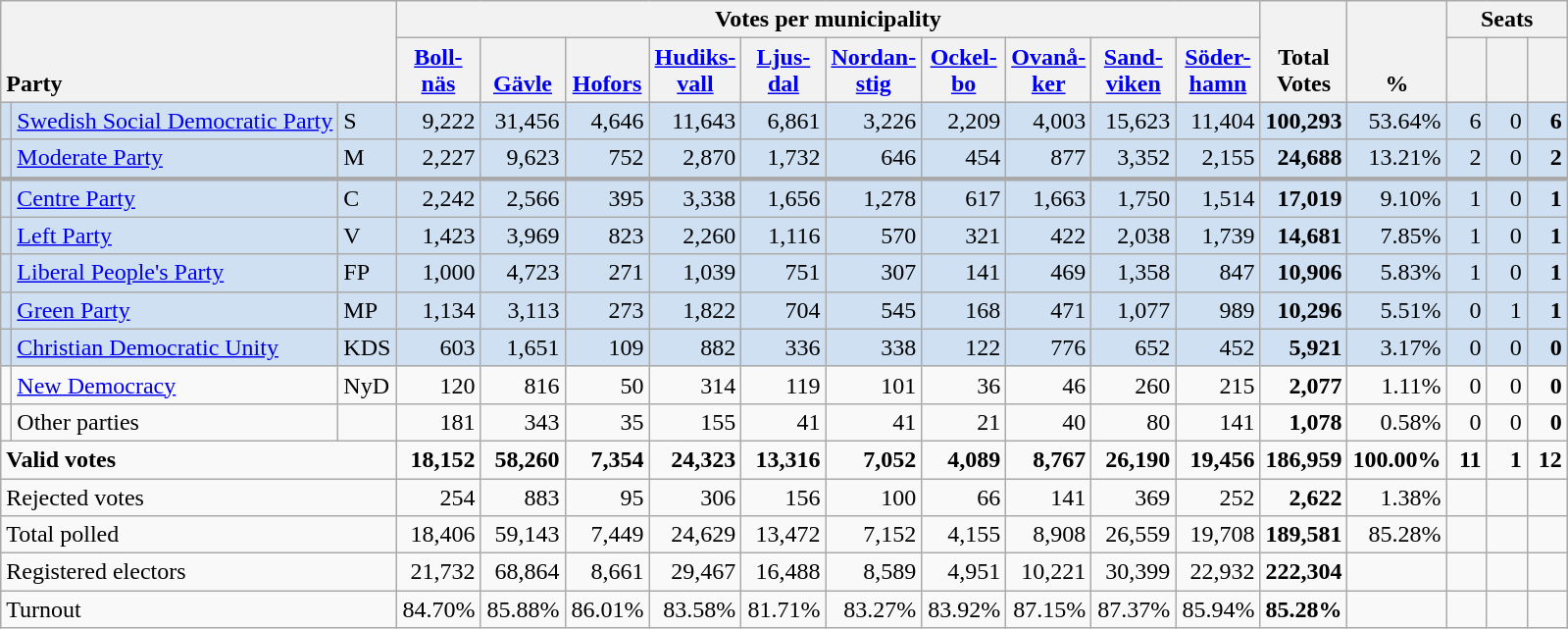<table class="wikitable" border="1" style="text-align:right;">
<tr>
<th style="text-align:left;" valign=bottom rowspan=2 colspan=3>Party</th>
<th colspan=10>Votes per municipality</th>
<th align=center valign=bottom rowspan=2 width="50">Total Votes</th>
<th align=center valign=bottom rowspan=2 width="50">%</th>
<th colspan=3>Seats</th>
</tr>
<tr>
<th align=center valign=bottom width="50"><a href='#'>Boll- näs</a></th>
<th align=center valign=bottom width="50"><a href='#'>Gävle</a></th>
<th align=center valign=bottom width="50"><a href='#'>Hofors</a></th>
<th align=center valign=bottom width="50"><a href='#'>Hudiks- vall</a></th>
<th align=center valign=bottom width="50"><a href='#'>Ljus- dal</a></th>
<th align=center valign=bottom width="50"><a href='#'>Nordan- stig</a></th>
<th align=center valign=bottom width="50"><a href='#'>Ockel- bo</a></th>
<th align=center valign=bottom width="50"><a href='#'>Ovanå- ker</a></th>
<th align=center valign=bottom width="50"><a href='#'>Sand- viken</a></th>
<th align=center valign=bottom width="50"><a href='#'>Söder- hamn</a></th>
<th align=center valign=bottom width="20"><small></small></th>
<th align=center valign=bottom width="20"><small><a href='#'></a></small></th>
<th align=center valign=bottom width="20"><small></small></th>
</tr>
<tr style="background:#CEE0F2;">
<td></td>
<td align=left style="white-space: nowrap;"><a href='#'>Swedish Social Democratic Party</a></td>
<td align=left>S</td>
<td>9,222</td>
<td>31,456</td>
<td>4,646</td>
<td>11,643</td>
<td>6,861</td>
<td>3,226</td>
<td>2,209</td>
<td>4,003</td>
<td>15,623</td>
<td>11,404</td>
<td><strong>100,293</strong></td>
<td>53.64%</td>
<td>6</td>
<td>0</td>
<td><strong>6</strong></td>
</tr>
<tr style="background:#CEE0F2;">
<td></td>
<td align=left><a href='#'>Moderate Party</a></td>
<td align=left>M</td>
<td>2,227</td>
<td>9,623</td>
<td>752</td>
<td>2,870</td>
<td>1,732</td>
<td>646</td>
<td>454</td>
<td>877</td>
<td>3,352</td>
<td>2,155</td>
<td><strong>24,688</strong></td>
<td>13.21%</td>
<td>2</td>
<td>0</td>
<td><strong>2</strong></td>
</tr>
<tr style="background:#CEE0F2; border-top:3px solid darkgray;">
<td></td>
<td align=left><a href='#'>Centre Party</a></td>
<td align=left>C</td>
<td>2,242</td>
<td>2,566</td>
<td>395</td>
<td>3,338</td>
<td>1,656</td>
<td>1,278</td>
<td>617</td>
<td>1,663</td>
<td>1,750</td>
<td>1,514</td>
<td><strong>17,019</strong></td>
<td>9.10%</td>
<td>1</td>
<td>0</td>
<td><strong>1</strong></td>
</tr>
<tr style="background:#CEE0F2;">
<td></td>
<td align=left><a href='#'>Left Party</a></td>
<td align=left>V</td>
<td>1,423</td>
<td>3,969</td>
<td>823</td>
<td>2,260</td>
<td>1,116</td>
<td>570</td>
<td>321</td>
<td>422</td>
<td>2,038</td>
<td>1,739</td>
<td><strong>14,681</strong></td>
<td>7.85%</td>
<td>1</td>
<td>0</td>
<td><strong>1</strong></td>
</tr>
<tr style="background:#CEE0F2;">
<td></td>
<td align=left><a href='#'>Liberal People's Party</a></td>
<td align=left>FP</td>
<td>1,000</td>
<td>4,723</td>
<td>271</td>
<td>1,039</td>
<td>751</td>
<td>307</td>
<td>141</td>
<td>469</td>
<td>1,358</td>
<td>847</td>
<td><strong>10,906</strong></td>
<td>5.83%</td>
<td>1</td>
<td>0</td>
<td><strong>1</strong></td>
</tr>
<tr style="background:#CEE0F2;">
<td></td>
<td align=left><a href='#'>Green Party</a></td>
<td align=left>MP</td>
<td>1,134</td>
<td>3,113</td>
<td>273</td>
<td>1,822</td>
<td>704</td>
<td>545</td>
<td>168</td>
<td>471</td>
<td>1,077</td>
<td>989</td>
<td><strong>10,296</strong></td>
<td>5.51%</td>
<td>0</td>
<td>1</td>
<td><strong>1</strong></td>
</tr>
<tr style="background:#CEE0F2;">
<td></td>
<td align=left><a href='#'>Christian Democratic Unity</a></td>
<td align=left>KDS</td>
<td>603</td>
<td>1,651</td>
<td>109</td>
<td>882</td>
<td>336</td>
<td>338</td>
<td>122</td>
<td>776</td>
<td>652</td>
<td>452</td>
<td><strong>5,921</strong></td>
<td>3.17%</td>
<td>0</td>
<td>0</td>
<td><strong>0</strong></td>
</tr>
<tr>
<td></td>
<td align=left><a href='#'>New Democracy</a></td>
<td align=left>NyD</td>
<td>120</td>
<td>816</td>
<td>50</td>
<td>314</td>
<td>119</td>
<td>101</td>
<td>36</td>
<td>46</td>
<td>260</td>
<td>215</td>
<td><strong>2,077</strong></td>
<td>1.11%</td>
<td>0</td>
<td>0</td>
<td><strong>0</strong></td>
</tr>
<tr>
<td></td>
<td align=left>Other parties</td>
<td></td>
<td>181</td>
<td>343</td>
<td>35</td>
<td>155</td>
<td>41</td>
<td>41</td>
<td>21</td>
<td>40</td>
<td>80</td>
<td>141</td>
<td><strong>1,078</strong></td>
<td>0.58%</td>
<td>0</td>
<td>0</td>
<td><strong>0</strong></td>
</tr>
<tr style="font-weight:bold">
<td align=left colspan=3>Valid votes</td>
<td>18,152</td>
<td>58,260</td>
<td>7,354</td>
<td>24,323</td>
<td>13,316</td>
<td>7,052</td>
<td>4,089</td>
<td>8,767</td>
<td>26,190</td>
<td>19,456</td>
<td>186,959</td>
<td>100.00%</td>
<td>11</td>
<td>1</td>
<td>12</td>
</tr>
<tr>
<td align=left colspan=3>Rejected votes</td>
<td>254</td>
<td>883</td>
<td>95</td>
<td>306</td>
<td>156</td>
<td>100</td>
<td>66</td>
<td>141</td>
<td>369</td>
<td>252</td>
<td><strong>2,622</strong></td>
<td>1.38%</td>
<td></td>
<td></td>
<td></td>
</tr>
<tr>
<td align=left colspan=3>Total polled</td>
<td>18,406</td>
<td>59,143</td>
<td>7,449</td>
<td>24,629</td>
<td>13,472</td>
<td>7,152</td>
<td>4,155</td>
<td>8,908</td>
<td>26,559</td>
<td>19,708</td>
<td><strong>189,581</strong></td>
<td>85.28%</td>
<td></td>
<td></td>
<td></td>
</tr>
<tr>
<td align=left colspan=3>Registered electors</td>
<td>21,732</td>
<td>68,864</td>
<td>8,661</td>
<td>29,467</td>
<td>16,488</td>
<td>8,589</td>
<td>4,951</td>
<td>10,221</td>
<td>30,399</td>
<td>22,932</td>
<td><strong>222,304</strong></td>
<td></td>
<td></td>
<td></td>
<td></td>
</tr>
<tr>
<td align=left colspan=3>Turnout</td>
<td>84.70%</td>
<td>85.88%</td>
<td>86.01%</td>
<td>83.58%</td>
<td>81.71%</td>
<td>83.27%</td>
<td>83.92%</td>
<td>87.15%</td>
<td>87.37%</td>
<td>85.94%</td>
<td><strong>85.28%</strong></td>
<td></td>
<td></td>
<td></td>
<td></td>
</tr>
</table>
